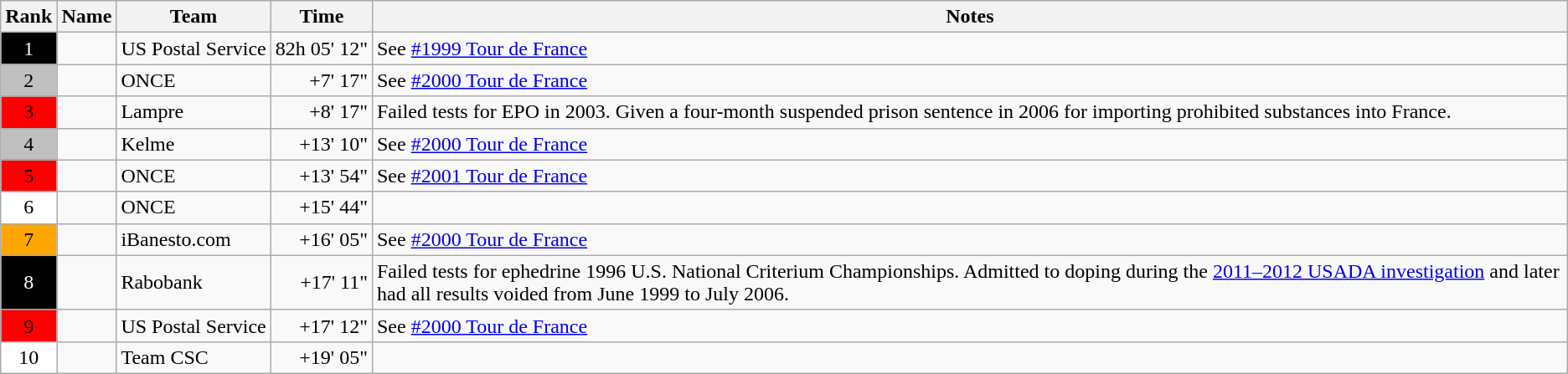<table class="wikitable" style="margin-bottom:0;">
<tr>
<th>Rank</th>
<th>Name</th>
<th>Team</th>
<th>Time</th>
<th>Notes</th>
</tr>
<tr>
<td style="text-align:center; background:black;color:white">1</td>
<td nowrap></td>
<td nowrap>US Postal Service</td>
<td align=right nowrap>82h 05' 12"</td>
<td>See <a href='#'>#1999 Tour de France</a></td>
</tr>
<tr>
<td style="text-align:center;background:silver;">2</td>
<td nowrap></td>
<td>ONCE</td>
<td align=right>+7' 17"</td>
<td>See <a href='#'>#2000 Tour de France</a></td>
</tr>
<tr>
<td style="text-align:center;background:red">3</td>
<td nowrap></td>
<td>Lampre</td>
<td align=right>+8' 17"</td>
<td>Failed tests for EPO in 2003. Given a four-month suspended prison sentence in 2006 for importing prohibited substances into France.</td>
</tr>
<tr>
<td style="text-align:center;background:silver;">4</td>
<td nowrap></td>
<td>Kelme</td>
<td align=right>+13' 10"</td>
<td>See <a href='#'>#2000 Tour de France</a></td>
</tr>
<tr>
<td style="text-align:center;background:red">5</td>
<td nowrap></td>
<td>ONCE</td>
<td align=right>+13' 54"</td>
<td>See <a href='#'>#2001 Tour de France</a></td>
</tr>
<tr>
<td style="text-align:center;background:white;">6</td>
<td nowrap></td>
<td>ONCE</td>
<td align=right>+15' 44"</td>
<td></td>
</tr>
<tr>
<td style="text-align:center;background:orange;">7</td>
<td nowrap></td>
<td>iBanesto.com</td>
<td align=right>+16' 05"</td>
<td>See <a href='#'>#2000 Tour de France</a></td>
</tr>
<tr>
<td style="text-align:center; background:black;color:white">8</td>
<td nowrap></td>
<td>Rabobank</td>
<td align=right>+17' 11"</td>
<td>Failed tests for ephedrine 1996 U.S. National Criterium Championships. Admitted to doping during the <a href='#'>2011–2012 USADA investigation</a> and later had all results voided from June 1999 to July 2006.</td>
</tr>
<tr>
<td style="text-align:center;background:red">9</td>
<td nowrap></td>
<td>US Postal Service</td>
<td align=right>+17' 12"</td>
<td>See <a href='#'>#2000 Tour de France</a></td>
</tr>
<tr>
<td style="text-align:center;background:white;">10</td>
<td nowrap></td>
<td>Team CSC</td>
<td align=right>+19' 05"</td>
<td></td>
</tr>
</table>
